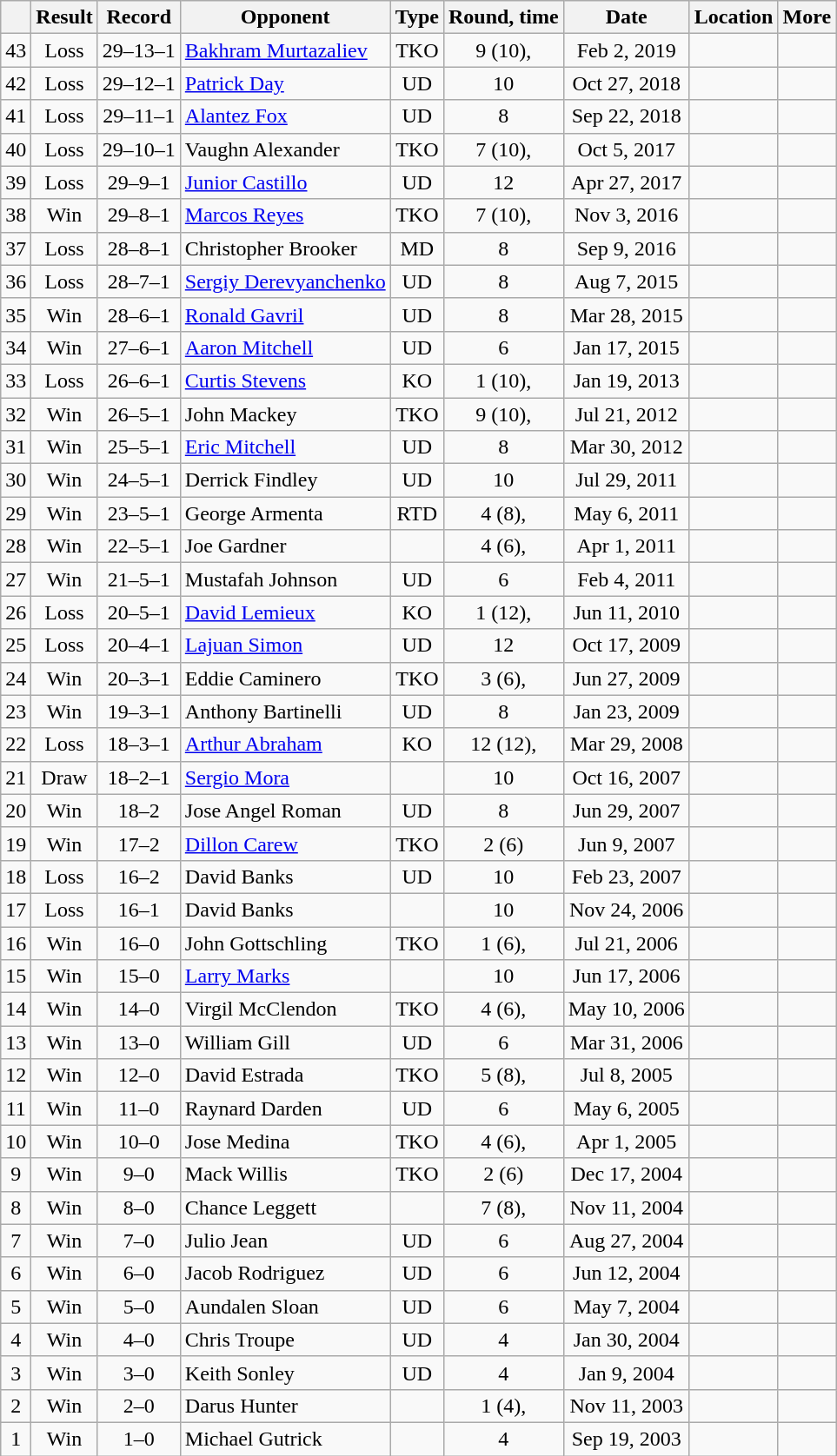<table class="wikitable" style="text-align:center">
<tr>
<th></th>
<th>Result</th>
<th>Record</th>
<th>Opponent</th>
<th>Type</th>
<th>Round, time</th>
<th>Date</th>
<th>Location</th>
<th>More</th>
</tr>
<tr>
<td>43</td>
<td>Loss</td>
<td>29–13–1</td>
<td style="text-align:left;"> <a href='#'>Bakhram Murtazaliev</a></td>
<td>TKO</td>
<td>9 (10), </td>
<td>Feb 2, 2019</td>
<td style="text-align:left;"> </td>
<td align=left></td>
</tr>
<tr>
<td>42</td>
<td>Loss</td>
<td>29–12–1</td>
<td style="text-align:left;"> <a href='#'>Patrick Day</a></td>
<td>UD</td>
<td>10</td>
<td>Oct 27, 2018</td>
<td style="text-align:left;"> </td>
<td align=left></td>
</tr>
<tr>
<td>41</td>
<td>Loss</td>
<td>29–11–1</td>
<td style="text-align:left;"> <a href='#'>Alantez Fox</a></td>
<td>UD</td>
<td>8</td>
<td>Sep 22, 2018</td>
<td style="text-align:left;"> </td>
<td></td>
</tr>
<tr>
<td>40</td>
<td>Loss</td>
<td>29–10–1</td>
<td style="text-align:left;"> Vaughn Alexander</td>
<td>TKO</td>
<td>7 (10), </td>
<td>Oct 5, 2017</td>
<td style="text-align:left;"> </td>
<td></td>
</tr>
<tr>
<td>39</td>
<td>Loss</td>
<td>29–9–1</td>
<td style="text-align:left;"> <a href='#'>Junior Castillo</a></td>
<td>UD</td>
<td>12</td>
<td>Apr 27, 2017</td>
<td style="text-align:left;"> </td>
<td align=left></td>
</tr>
<tr>
<td>38</td>
<td>Win</td>
<td>29–8–1</td>
<td style="text-align:left;"> <a href='#'>Marcos Reyes</a></td>
<td>TKO</td>
<td>7 (10), </td>
<td>Nov 3, 2016</td>
<td style="text-align:left;"> </td>
<td align=left></td>
</tr>
<tr>
<td>37</td>
<td>Loss</td>
<td>28–8–1</td>
<td style="text-align:left;"> Christopher Brooker</td>
<td>MD</td>
<td>8</td>
<td>Sep 9, 2016</td>
<td style="text-align:left;"> </td>
<td></td>
</tr>
<tr>
<td>36</td>
<td>Loss</td>
<td>28–7–1</td>
<td style="text-align:left;"> <a href='#'>Sergiy Derevyanchenko</a></td>
<td>UD</td>
<td>8</td>
<td>Aug 7, 2015</td>
<td style="text-align:left;"> </td>
<td></td>
</tr>
<tr>
<td>35</td>
<td>Win</td>
<td>28–6–1</td>
<td style="text-align:left;"> <a href='#'>Ronald Gavril</a></td>
<td>UD</td>
<td>8</td>
<td>Mar 28, 2015</td>
<td style="text-align:left;"> </td>
<td></td>
</tr>
<tr>
<td>34</td>
<td>Win</td>
<td>27–6–1</td>
<td style="text-align:left;"> <a href='#'>Aaron Mitchell</a></td>
<td>UD</td>
<td>6</td>
<td>Jan 17, 2015</td>
<td style="text-align:left;"> </td>
<td></td>
</tr>
<tr>
<td>33</td>
<td>Loss</td>
<td>26–6–1</td>
<td style="text-align:left;"> <a href='#'>Curtis Stevens</a></td>
<td>KO</td>
<td>1 (10), </td>
<td>Jan 19, 2013</td>
<td style="text-align:left;"> </td>
<td align=left></td>
</tr>
<tr>
<td>32</td>
<td>Win</td>
<td>26–5–1</td>
<td style="text-align:left;"> John Mackey</td>
<td>TKO</td>
<td>9 (10), </td>
<td>Jul 21, 2012</td>
<td style="text-align:left;"> </td>
<td></td>
</tr>
<tr>
<td>31</td>
<td>Win</td>
<td>25–5–1</td>
<td style="text-align:left;"> <a href='#'>Eric Mitchell</a></td>
<td>UD</td>
<td>8</td>
<td>Mar 30, 2012</td>
<td style="text-align:left;"> </td>
<td align=left></td>
</tr>
<tr>
<td>30</td>
<td>Win</td>
<td>24–5–1</td>
<td style="text-align:left;"> Derrick Findley</td>
<td>UD</td>
<td>10</td>
<td>Jul 29, 2011</td>
<td style="text-align:left;"> </td>
<td align=left></td>
</tr>
<tr>
<td>29</td>
<td>Win</td>
<td>23–5–1</td>
<td style="text-align:left;"> George Armenta</td>
<td>RTD</td>
<td>4 (8), </td>
<td>May 6, 2011</td>
<td style="text-align:left;"> </td>
<td></td>
</tr>
<tr>
<td>28</td>
<td>Win</td>
<td>22–5–1</td>
<td style="text-align:left;"> Joe Gardner</td>
<td></td>
<td>4 (6), </td>
<td>Apr 1, 2011</td>
<td style="text-align:left;"> </td>
<td></td>
</tr>
<tr>
<td>27</td>
<td>Win</td>
<td>21–5–1</td>
<td style="text-align:left;"> Mustafah Johnson</td>
<td>UD</td>
<td>6</td>
<td>Feb 4, 2011</td>
<td style="text-align:left;"> </td>
<td></td>
</tr>
<tr>
<td>26</td>
<td>Loss</td>
<td>20–5–1</td>
<td style="text-align:left;"> <a href='#'>David Lemieux</a></td>
<td>KO</td>
<td>1 (12), </td>
<td>Jun 11, 2010</td>
<td style="text-align:left;"> </td>
<td align=left></td>
</tr>
<tr>
<td>25</td>
<td>Loss</td>
<td>20–4–1</td>
<td style="text-align:left;"> <a href='#'>Lajuan Simon</a></td>
<td>UD</td>
<td>12</td>
<td>Oct 17, 2009</td>
<td style="text-align:left;"> </td>
<td align=left></td>
</tr>
<tr>
<td>24</td>
<td>Win</td>
<td>20–3–1</td>
<td style="text-align:left;"> Eddie Caminero</td>
<td>TKO</td>
<td>3 (6), </td>
<td>Jun 27, 2009</td>
<td style="text-align:left;"> </td>
<td></td>
</tr>
<tr>
<td>23</td>
<td>Win</td>
<td>19–3–1</td>
<td style="text-align:left;"> Anthony Bartinelli</td>
<td>UD</td>
<td>8</td>
<td>Jan 23, 2009</td>
<td style="text-align:left;"> </td>
<td></td>
</tr>
<tr>
<td>22</td>
<td>Loss</td>
<td>18–3–1</td>
<td style="text-align:left;"> <a href='#'>Arthur Abraham</a></td>
<td>KO</td>
<td>12 (12), </td>
<td>Mar 29, 2008</td>
<td style="text-align:left;"> </td>
<td align=left></td>
</tr>
<tr>
<td>21</td>
<td>Draw</td>
<td>18–2–1</td>
<td style="text-align:left;"> <a href='#'>Sergio Mora</a></td>
<td></td>
<td>10</td>
<td>Oct 16, 2007</td>
<td style="text-align:left;"> </td>
<td></td>
</tr>
<tr>
<td>20</td>
<td>Win</td>
<td>18–2</td>
<td style="text-align:left;"> Jose Angel Roman</td>
<td>UD</td>
<td>8</td>
<td>Jun 29, 2007</td>
<td style="text-align:left;"> </td>
<td></td>
</tr>
<tr>
<td>19</td>
<td>Win</td>
<td>17–2</td>
<td style="text-align:left;"> <a href='#'>Dillon Carew</a></td>
<td>TKO</td>
<td>2 (6)</td>
<td>Jun 9, 2007</td>
<td style="text-align:left;"> </td>
<td></td>
</tr>
<tr>
<td>18</td>
<td>Loss</td>
<td>16–2</td>
<td style="text-align:left;"> David Banks</td>
<td>UD</td>
<td>10</td>
<td>Feb 23, 2007</td>
<td style="text-align:left;"> </td>
<td></td>
</tr>
<tr>
<td>17</td>
<td>Loss</td>
<td>16–1</td>
<td style="text-align:left;"> David Banks</td>
<td></td>
<td>10</td>
<td>Nov 24, 2006</td>
<td style="text-align:left;"> </td>
<td></td>
</tr>
<tr>
<td>16</td>
<td>Win</td>
<td>16–0</td>
<td style="text-align:left;"> John Gottschling</td>
<td>TKO</td>
<td>1 (6), </td>
<td>Jul 21, 2006</td>
<td style="text-align:left;"> </td>
<td></td>
</tr>
<tr>
<td>15</td>
<td>Win</td>
<td>15–0</td>
<td style="text-align:left;"> <a href='#'>Larry Marks</a></td>
<td></td>
<td>10</td>
<td>Jun 17, 2006</td>
<td style="text-align:left;"> </td>
<td></td>
</tr>
<tr>
<td>14</td>
<td>Win</td>
<td>14–0</td>
<td style="text-align:left;"> Virgil McClendon</td>
<td>TKO</td>
<td>4 (6), </td>
<td>May 10, 2006</td>
<td style="text-align:left;"> </td>
<td></td>
</tr>
<tr>
<td>13</td>
<td>Win</td>
<td>13–0</td>
<td style="text-align:left;"> William Gill</td>
<td>UD</td>
<td>6</td>
<td>Mar 31, 2006</td>
<td style="text-align:left;"> </td>
<td></td>
</tr>
<tr>
<td>12</td>
<td>Win</td>
<td>12–0</td>
<td style="text-align:left;"> David Estrada</td>
<td>TKO</td>
<td>5 (8), </td>
<td>Jul 8, 2005</td>
<td style="text-align:left;"> </td>
<td></td>
</tr>
<tr>
<td>11</td>
<td>Win</td>
<td>11–0</td>
<td style="text-align:left;"> Raynard Darden</td>
<td>UD</td>
<td>6</td>
<td>May 6, 2005</td>
<td style="text-align:left;"> </td>
<td></td>
</tr>
<tr>
<td>10</td>
<td>Win</td>
<td>10–0</td>
<td style="text-align:left;"> Jose Medina</td>
<td>TKO</td>
<td>4 (6), </td>
<td>Apr 1, 2005</td>
<td style="text-align:left;"> </td>
<td></td>
</tr>
<tr>
<td>9</td>
<td>Win</td>
<td>9–0</td>
<td style="text-align:left;"> Mack Willis</td>
<td>TKO</td>
<td>2 (6)</td>
<td>Dec 17, 2004</td>
<td style="text-align:left;"> </td>
<td></td>
</tr>
<tr>
<td>8</td>
<td>Win</td>
<td>8–0</td>
<td style="text-align:left;"> Chance Leggett</td>
<td></td>
<td>7 (8), </td>
<td>Nov 11, 2004</td>
<td style="text-align:left;"> </td>
<td></td>
</tr>
<tr>
<td>7</td>
<td>Win</td>
<td>7–0</td>
<td style="text-align:left;"> Julio Jean</td>
<td>UD</td>
<td>6</td>
<td>Aug 27, 2004</td>
<td style="text-align:left;"> </td>
<td></td>
</tr>
<tr>
<td>6</td>
<td>Win</td>
<td>6–0</td>
<td style="text-align:left;"> Jacob Rodriguez</td>
<td>UD</td>
<td>6</td>
<td>Jun 12, 2004</td>
<td style="text-align:left;"> </td>
<td></td>
</tr>
<tr>
<td>5</td>
<td>Win</td>
<td>5–0</td>
<td style="text-align:left;"> Aundalen Sloan</td>
<td>UD</td>
<td>6</td>
<td>May 7, 2004</td>
<td style="text-align:left;"> </td>
<td></td>
</tr>
<tr>
<td>4</td>
<td>Win</td>
<td>4–0</td>
<td style="text-align:left;"> Chris Troupe</td>
<td>UD</td>
<td>4</td>
<td>Jan 30, 2004</td>
<td style="text-align:left;"> </td>
<td></td>
</tr>
<tr>
<td>3</td>
<td>Win</td>
<td>3–0</td>
<td style="text-align:left;"> Keith Sonley</td>
<td>UD</td>
<td>4</td>
<td>Jan 9, 2004</td>
<td style="text-align:left;"> </td>
<td></td>
</tr>
<tr>
<td>2</td>
<td>Win</td>
<td>2–0</td>
<td style="text-align:left;"> Darus Hunter</td>
<td></td>
<td>1 (4), </td>
<td>Nov 11, 2003</td>
<td style="text-align:left;"> </td>
<td></td>
</tr>
<tr>
<td>1</td>
<td>Win</td>
<td>1–0</td>
<td style="text-align:left;"> Michael Gutrick</td>
<td></td>
<td>4</td>
<td>Sep 19, 2003</td>
<td style="text-align:left;"> </td>
<td></td>
</tr>
</table>
